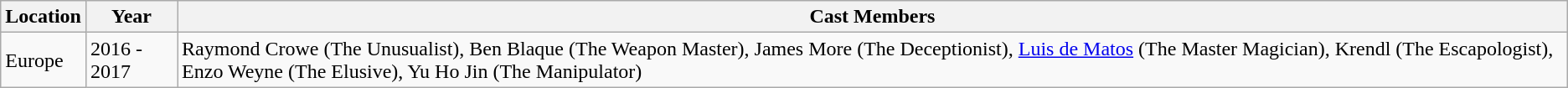<table class="wikitable">
<tr>
<th>Location</th>
<th>Year</th>
<th>Cast Members</th>
</tr>
<tr>
<td>Europe</td>
<td style="text-align:left">2016 - 2017</td>
<td>Raymond Crowe (The Unusualist), Ben Blaque (The Weapon Master), James More (The Deceptionist), <a href='#'>Luis de Matos</a> (The Master Magician), Krendl (The Escapologist), Enzo Weyne (The Elusive), Yu Ho Jin (The Manipulator)</td>
</tr>
</table>
